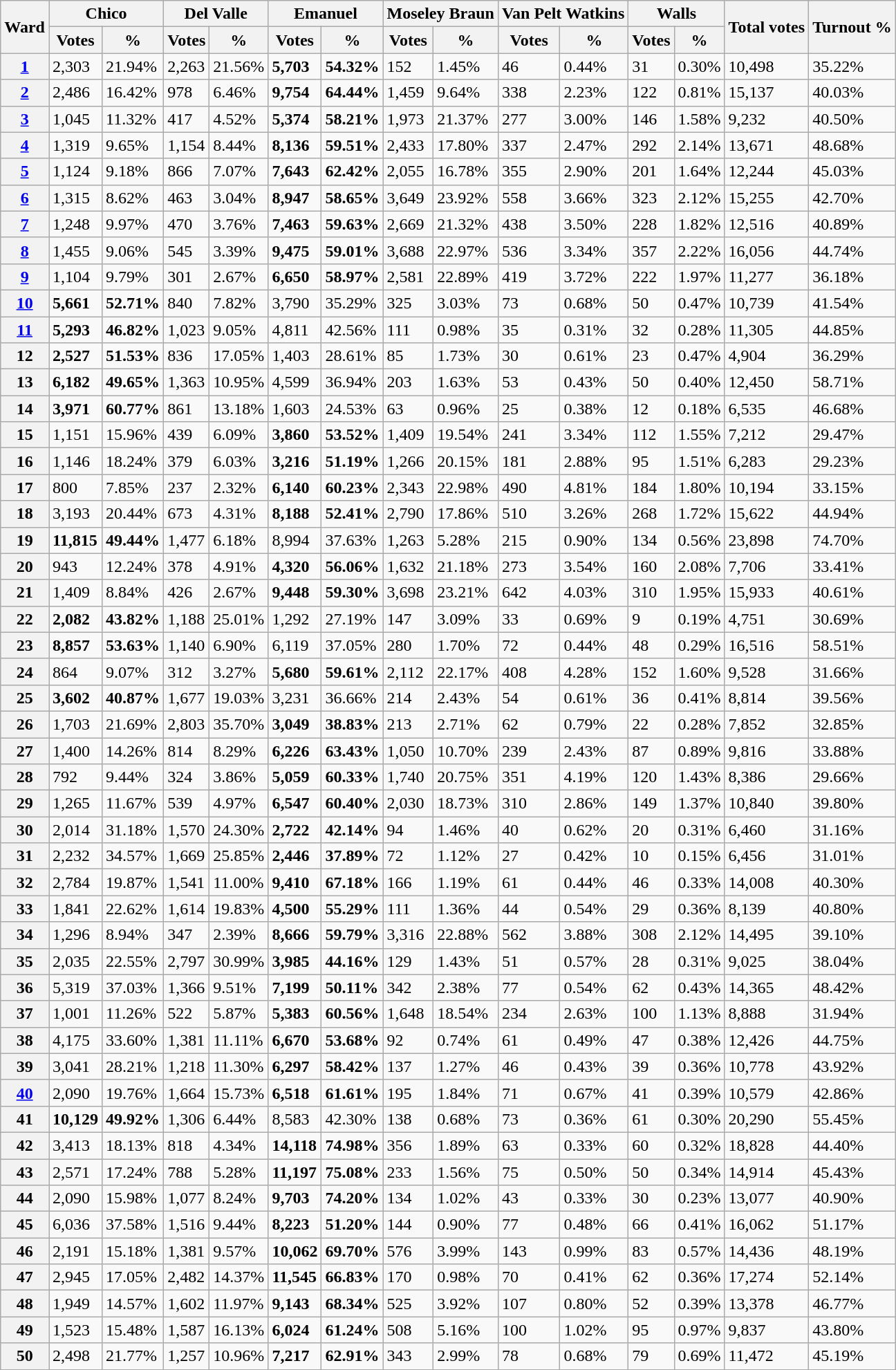<table class="wikitable collapsible collapsed sortable">
<tr>
<th rowspan=2>Ward </th>
<th colspan=2>Chico</th>
<th colspan=2>Del Valle</th>
<th colspan=2>Emanuel</th>
<th colspan=2>Moseley Braun</th>
<th colspan=2>Van Pelt Watkins</th>
<th colspan=2>Walls</th>
<th rowspan=2>Total votes</th>
<th rowspan=2>Turnout %</th>
</tr>
<tr>
<th>Votes</th>
<th>%</th>
<th>Votes</th>
<th>%</th>
<th>Votes</th>
<th>%</th>
<th>Votes</th>
<th>%</th>
<th>Votes</th>
<th>%</th>
<th>Votes</th>
<th>%</th>
</tr>
<tr>
<th><a href='#'>1</a></th>
<td>2,303</td>
<td>21.94%</td>
<td>2,263</td>
<td>21.56%</td>
<td><strong>5,703</strong></td>
<td><strong>54.32%</strong></td>
<td>152</td>
<td>1.45%</td>
<td>46</td>
<td>0.44%</td>
<td>31</td>
<td>0.30%</td>
<td>10,498</td>
<td>35.22%</td>
</tr>
<tr>
<th><a href='#'>2</a></th>
<td>2,486</td>
<td>16.42%</td>
<td>978</td>
<td>6.46%</td>
<td><strong>9,754</strong></td>
<td><strong>64.44%</strong></td>
<td>1,459</td>
<td>9.64%</td>
<td>338</td>
<td>2.23%</td>
<td>122</td>
<td>0.81%</td>
<td>15,137</td>
<td>40.03%</td>
</tr>
<tr>
<th><a href='#'>3</a></th>
<td>1,045</td>
<td>11.32%</td>
<td>417</td>
<td>4.52%</td>
<td><strong>5,374</strong></td>
<td><strong>58.21%</strong></td>
<td>1,973</td>
<td>21.37%</td>
<td>277</td>
<td>3.00%</td>
<td>146</td>
<td>1.58%</td>
<td>9,232</td>
<td>40.50%</td>
</tr>
<tr>
<th><a href='#'>4</a></th>
<td>1,319</td>
<td>9.65%</td>
<td>1,154</td>
<td>8.44%</td>
<td><strong>8,136</strong></td>
<td><strong>59.51%</strong></td>
<td>2,433</td>
<td>17.80%</td>
<td>337</td>
<td>2.47%</td>
<td>292</td>
<td>2.14%</td>
<td>13,671</td>
<td>48.68%</td>
</tr>
<tr>
<th><a href='#'>5</a></th>
<td>1,124</td>
<td>9.18%</td>
<td>866</td>
<td>7.07%</td>
<td><strong>7,643</strong></td>
<td><strong>62.42%</strong></td>
<td>2,055</td>
<td>16.78%</td>
<td>355</td>
<td>2.90%</td>
<td>201</td>
<td>1.64%</td>
<td>12,244</td>
<td>45.03%</td>
</tr>
<tr>
<th><a href='#'>6</a></th>
<td>1,315</td>
<td>8.62%</td>
<td>463</td>
<td>3.04%</td>
<td><strong>8,947</strong></td>
<td><strong>58.65%</strong></td>
<td>3,649</td>
<td>23.92%</td>
<td>558</td>
<td>3.66%</td>
<td>323</td>
<td>2.12%</td>
<td>15,255</td>
<td>42.70%</td>
</tr>
<tr>
<th><a href='#'>7</a></th>
<td>1,248</td>
<td>9.97%</td>
<td>470</td>
<td>3.76%</td>
<td><strong>7,463</strong></td>
<td><strong>59.63%</strong></td>
<td>2,669</td>
<td>21.32%</td>
<td>438</td>
<td>3.50%</td>
<td>228</td>
<td>1.82%</td>
<td>12,516</td>
<td>40.89%</td>
</tr>
<tr>
<th><a href='#'>8</a></th>
<td>1,455</td>
<td>9.06%</td>
<td>545</td>
<td>3.39%</td>
<td><strong>9,475</strong></td>
<td><strong>59.01%</strong></td>
<td>3,688</td>
<td>22.97%</td>
<td>536</td>
<td>3.34%</td>
<td>357</td>
<td>2.22%</td>
<td>16,056</td>
<td>44.74%</td>
</tr>
<tr>
<th><a href='#'>9</a></th>
<td>1,104</td>
<td>9.79%</td>
<td>301</td>
<td>2.67%</td>
<td><strong>6,650</strong></td>
<td><strong>58.97%</strong></td>
<td>2,581</td>
<td>22.89%</td>
<td>419</td>
<td>3.72%</td>
<td>222</td>
<td>1.97%</td>
<td>11,277</td>
<td>36.18%</td>
</tr>
<tr>
<th><a href='#'>10</a></th>
<td><strong>5,661</strong></td>
<td><strong>52.71%</strong></td>
<td>840</td>
<td>7.82%</td>
<td>3,790</td>
<td>35.29%</td>
<td>325</td>
<td>3.03%</td>
<td>73</td>
<td>0.68%</td>
<td>50</td>
<td>0.47%</td>
<td>10,739</td>
<td>41.54%</td>
</tr>
<tr>
<th><a href='#'>11</a></th>
<td><strong>5,293</strong></td>
<td><strong>46.82%</strong></td>
<td>1,023</td>
<td>9.05%</td>
<td>4,811</td>
<td>42.56%</td>
<td>111</td>
<td>0.98%</td>
<td>35</td>
<td>0.31%</td>
<td>32</td>
<td>0.28%</td>
<td>11,305</td>
<td>44.85%</td>
</tr>
<tr>
<th>12</th>
<td><strong>2,527</strong></td>
<td><strong>51.53%</strong></td>
<td>836</td>
<td>17.05%</td>
<td>1,403</td>
<td>28.61%</td>
<td>85</td>
<td>1.73%</td>
<td>30</td>
<td>0.61%</td>
<td>23</td>
<td>0.47%</td>
<td>4,904</td>
<td>36.29%</td>
</tr>
<tr>
<th>13</th>
<td><strong>6,182</strong></td>
<td><strong>49.65%</strong></td>
<td>1,363</td>
<td>10.95%</td>
<td>4,599</td>
<td>36.94%</td>
<td>203</td>
<td>1.63%</td>
<td>53</td>
<td>0.43%</td>
<td>50</td>
<td>0.40%</td>
<td>12,450</td>
<td>58.71%</td>
</tr>
<tr>
<th>14</th>
<td><strong>3,971</strong></td>
<td><strong>60.77%</strong></td>
<td>861</td>
<td>13.18%</td>
<td>1,603</td>
<td>24.53%</td>
<td>63</td>
<td>0.96%</td>
<td>25</td>
<td>0.38%</td>
<td>12</td>
<td>0.18%</td>
<td>6,535</td>
<td>46.68%</td>
</tr>
<tr>
<th>15</th>
<td>1,151</td>
<td>15.96%</td>
<td>439</td>
<td>6.09%</td>
<td><strong>3,860</strong></td>
<td><strong>53.52%</strong></td>
<td>1,409</td>
<td>19.54%</td>
<td>241</td>
<td>3.34%</td>
<td>112</td>
<td>1.55%</td>
<td>7,212</td>
<td>29.47%</td>
</tr>
<tr>
<th>16</th>
<td>1,146</td>
<td>18.24%</td>
<td>379</td>
<td>6.03%</td>
<td><strong>3,216</strong></td>
<td><strong>51.19%</strong></td>
<td>1,266</td>
<td>20.15%</td>
<td>181</td>
<td>2.88%</td>
<td>95</td>
<td>1.51%</td>
<td>6,283</td>
<td>29.23%</td>
</tr>
<tr>
<th>17</th>
<td>800</td>
<td>7.85%</td>
<td>237</td>
<td>2.32%</td>
<td><strong>6,140</strong></td>
<td><strong>60.23%</strong></td>
<td>2,343</td>
<td>22.98%</td>
<td>490</td>
<td>4.81%</td>
<td>184</td>
<td>1.80%</td>
<td>10,194</td>
<td>33.15%</td>
</tr>
<tr>
<th>18</th>
<td>3,193</td>
<td>20.44%</td>
<td>673</td>
<td>4.31%</td>
<td><strong>8,188</strong></td>
<td><strong>52.41%</strong></td>
<td>2,790</td>
<td>17.86%</td>
<td>510</td>
<td>3.26%</td>
<td>268</td>
<td>1.72%</td>
<td>15,622</td>
<td>44.94%</td>
</tr>
<tr>
<th>19</th>
<td><strong>11,815</strong></td>
<td><strong>49.44%</strong></td>
<td>1,477</td>
<td>6.18%</td>
<td>8,994</td>
<td>37.63%</td>
<td>1,263</td>
<td>5.28%</td>
<td>215</td>
<td>0.90%</td>
<td>134</td>
<td>0.56%</td>
<td>23,898</td>
<td>74.70%</td>
</tr>
<tr>
<th>20</th>
<td>943</td>
<td>12.24%</td>
<td>378</td>
<td>4.91%</td>
<td><strong>4,320</strong></td>
<td><strong>56.06%</strong></td>
<td>1,632</td>
<td>21.18%</td>
<td>273</td>
<td>3.54%</td>
<td>160</td>
<td>2.08%</td>
<td>7,706</td>
<td>33.41%</td>
</tr>
<tr>
<th>21</th>
<td>1,409</td>
<td>8.84%</td>
<td>426</td>
<td>2.67%</td>
<td><strong>9,448</strong></td>
<td><strong>59.30%</strong></td>
<td>3,698</td>
<td>23.21%</td>
<td>642</td>
<td>4.03%</td>
<td>310</td>
<td>1.95%</td>
<td>15,933</td>
<td>40.61%</td>
</tr>
<tr>
<th>22</th>
<td><strong>2,082</strong></td>
<td><strong>43.82%</strong></td>
<td>1,188</td>
<td>25.01%</td>
<td>1,292</td>
<td>27.19%</td>
<td>147</td>
<td>3.09%</td>
<td>33</td>
<td>0.69%</td>
<td>9</td>
<td>0.19%</td>
<td>4,751</td>
<td>30.69%</td>
</tr>
<tr>
<th>23</th>
<td><strong>8,857</strong></td>
<td><strong>53.63%</strong></td>
<td>1,140</td>
<td>6.90%</td>
<td>6,119</td>
<td>37.05%</td>
<td>280</td>
<td>1.70%</td>
<td>72</td>
<td>0.44%</td>
<td>48</td>
<td>0.29%</td>
<td>16,516</td>
<td>58.51%</td>
</tr>
<tr>
<th>24</th>
<td>864</td>
<td>9.07%</td>
<td>312</td>
<td>3.27%</td>
<td><strong>5,680</strong></td>
<td><strong>59.61%</strong></td>
<td>2,112</td>
<td>22.17%</td>
<td>408</td>
<td>4.28%</td>
<td>152</td>
<td>1.60%</td>
<td>9,528</td>
<td>31.66%</td>
</tr>
<tr>
<th>25</th>
<td><strong>3,602</strong></td>
<td><strong>40.87%</strong></td>
<td>1,677</td>
<td>19.03%</td>
<td>3,231</td>
<td>36.66%</td>
<td>214</td>
<td>2.43%</td>
<td>54</td>
<td>0.61%</td>
<td>36</td>
<td>0.41%</td>
<td>8,814</td>
<td>39.56%</td>
</tr>
<tr>
<th>26</th>
<td>1,703</td>
<td>21.69%</td>
<td>2,803</td>
<td>35.70%</td>
<td><strong>3,049</strong></td>
<td><strong>38.83%</strong></td>
<td>213</td>
<td>2.71%</td>
<td>62</td>
<td>0.79%</td>
<td>22</td>
<td>0.28%</td>
<td>7,852</td>
<td>32.85%</td>
</tr>
<tr>
<th>27</th>
<td>1,400</td>
<td>14.26%</td>
<td>814</td>
<td>8.29%</td>
<td><strong>6,226</strong></td>
<td><strong>63.43%</strong></td>
<td>1,050</td>
<td>10.70%</td>
<td>239</td>
<td>2.43%</td>
<td>87</td>
<td>0.89%</td>
<td>9,816</td>
<td>33.88%</td>
</tr>
<tr>
<th>28</th>
<td>792</td>
<td>9.44%</td>
<td>324</td>
<td>3.86%</td>
<td><strong>5,059</strong></td>
<td><strong>60.33%</strong></td>
<td>1,740</td>
<td>20.75%</td>
<td>351</td>
<td>4.19%</td>
<td>120</td>
<td>1.43%</td>
<td>8,386</td>
<td>29.66%</td>
</tr>
<tr>
<th>29</th>
<td>1,265</td>
<td>11.67%</td>
<td>539</td>
<td>4.97%</td>
<td><strong>6,547</strong></td>
<td><strong>60.40%</strong></td>
<td>2,030</td>
<td>18.73%</td>
<td>310</td>
<td>2.86%</td>
<td>149</td>
<td>1.37%</td>
<td>10,840</td>
<td>39.80%</td>
</tr>
<tr>
<th>30</th>
<td>2,014</td>
<td>31.18%</td>
<td>1,570</td>
<td>24.30%</td>
<td><strong>2,722</strong></td>
<td><strong>42.14%</strong></td>
<td>94</td>
<td>1.46%</td>
<td>40</td>
<td>0.62%</td>
<td>20</td>
<td>0.31%</td>
<td>6,460</td>
<td>31.16%</td>
</tr>
<tr>
<th>31</th>
<td>2,232</td>
<td>34.57%</td>
<td>1,669</td>
<td>25.85%</td>
<td><strong>2,446</strong></td>
<td><strong>37.89%</strong></td>
<td>72</td>
<td>1.12%</td>
<td>27</td>
<td>0.42%</td>
<td>10</td>
<td>0.15%</td>
<td>6,456</td>
<td>31.01%</td>
</tr>
<tr>
<th>32</th>
<td>2,784</td>
<td>19.87%</td>
<td>1,541</td>
<td>11.00%</td>
<td><strong>9,410</strong></td>
<td><strong>67.18%</strong></td>
<td>166</td>
<td>1.19%</td>
<td>61</td>
<td>0.44%</td>
<td>46</td>
<td>0.33%</td>
<td>14,008</td>
<td>40.30%</td>
</tr>
<tr>
<th>33</th>
<td>1,841</td>
<td>22.62%</td>
<td>1,614</td>
<td>19.83%</td>
<td><strong>4,500</strong></td>
<td><strong>55.29%</strong></td>
<td>111</td>
<td>1.36%</td>
<td>44</td>
<td>0.54%</td>
<td>29</td>
<td>0.36%</td>
<td>8,139</td>
<td>40.80%</td>
</tr>
<tr>
<th>34</th>
<td>1,296</td>
<td>8.94%</td>
<td>347</td>
<td>2.39%</td>
<td><strong>8,666</strong></td>
<td><strong>59.79%</strong></td>
<td>3,316</td>
<td>22.88%</td>
<td>562</td>
<td>3.88%</td>
<td>308</td>
<td>2.12%</td>
<td>14,495</td>
<td>39.10%</td>
</tr>
<tr>
<th>35</th>
<td>2,035</td>
<td>22.55%</td>
<td>2,797</td>
<td>30.99%</td>
<td><strong>3,985</strong></td>
<td><strong>44.16%</strong></td>
<td>129</td>
<td>1.43%</td>
<td>51</td>
<td>0.57%</td>
<td>28</td>
<td>0.31%</td>
<td>9,025</td>
<td>38.04%</td>
</tr>
<tr>
<th>36</th>
<td>5,319</td>
<td>37.03%</td>
<td>1,366</td>
<td>9.51%</td>
<td><strong>7,199</strong></td>
<td><strong>50.11%</strong></td>
<td>342</td>
<td>2.38%</td>
<td>77</td>
<td>0.54%</td>
<td>62</td>
<td>0.43%</td>
<td>14,365</td>
<td>48.42%</td>
</tr>
<tr>
<th>37</th>
<td>1,001</td>
<td>11.26%</td>
<td>522</td>
<td>5.87%</td>
<td><strong>5,383</strong></td>
<td><strong>60.56%</strong></td>
<td>1,648</td>
<td>18.54%</td>
<td>234</td>
<td>2.63%</td>
<td>100</td>
<td>1.13%</td>
<td>8,888</td>
<td>31.94%</td>
</tr>
<tr>
<th>38</th>
<td>4,175</td>
<td>33.60%</td>
<td>1,381</td>
<td>11.11%</td>
<td><strong>6,670</strong></td>
<td><strong>53.68%</strong></td>
<td>92</td>
<td>0.74%</td>
<td>61</td>
<td>0.49%</td>
<td>47</td>
<td>0.38%</td>
<td>12,426</td>
<td>44.75%</td>
</tr>
<tr>
<th>39</th>
<td>3,041</td>
<td>28.21%</td>
<td>1,218</td>
<td>11.30%</td>
<td><strong>6,297</strong></td>
<td><strong>58.42%</strong></td>
<td>137</td>
<td>1.27%</td>
<td>46</td>
<td>0.43%</td>
<td>39</td>
<td>0.36%</td>
<td>10,778</td>
<td>43.92%</td>
</tr>
<tr>
<th><a href='#'>40</a></th>
<td>2,090</td>
<td>19.76%</td>
<td>1,664</td>
<td>15.73%</td>
<td><strong>6,518</strong></td>
<td><strong>61.61%</strong></td>
<td>195</td>
<td>1.84%</td>
<td>71</td>
<td>0.67%</td>
<td>41</td>
<td>0.39%</td>
<td>10,579</td>
<td>42.86%</td>
</tr>
<tr>
<th>41</th>
<td><strong>10,129</strong></td>
<td><strong>49.92%</strong></td>
<td>1,306</td>
<td>6.44%</td>
<td>8,583</td>
<td>42.30%</td>
<td>138</td>
<td>0.68%</td>
<td>73</td>
<td>0.36%</td>
<td>61</td>
<td>0.30%</td>
<td>20,290</td>
<td>55.45%</td>
</tr>
<tr>
<th>42</th>
<td>3,413</td>
<td>18.13%</td>
<td>818</td>
<td>4.34%</td>
<td><strong>14,118</strong></td>
<td><strong>74.98%</strong></td>
<td>356</td>
<td>1.89%</td>
<td>63</td>
<td>0.33%</td>
<td>60</td>
<td>0.32%</td>
<td>18,828</td>
<td>44.40%</td>
</tr>
<tr>
<th>43</th>
<td>2,571</td>
<td>17.24%</td>
<td>788</td>
<td>5.28%</td>
<td><strong>11,197</strong></td>
<td><strong>75.08%</strong></td>
<td>233</td>
<td>1.56%</td>
<td>75</td>
<td>0.50%</td>
<td>50</td>
<td>0.34%</td>
<td>14,914</td>
<td>45.43%</td>
</tr>
<tr>
<th>44</th>
<td>2,090</td>
<td>15.98%</td>
<td>1,077</td>
<td>8.24%</td>
<td><strong>9,703</strong></td>
<td><strong>74.20%</strong></td>
<td>134</td>
<td>1.02%</td>
<td>43</td>
<td>0.33%</td>
<td>30</td>
<td>0.23%</td>
<td>13,077</td>
<td>40.90%</td>
</tr>
<tr>
<th>45</th>
<td>6,036</td>
<td>37.58%</td>
<td>1,516</td>
<td>9.44%</td>
<td><strong>8,223</strong></td>
<td><strong>51.20%</strong></td>
<td>144</td>
<td>0.90%</td>
<td>77</td>
<td>0.48%</td>
<td>66</td>
<td>0.41%</td>
<td>16,062</td>
<td>51.17%</td>
</tr>
<tr>
<th>46</th>
<td>2,191</td>
<td>15.18%</td>
<td>1,381</td>
<td>9.57%</td>
<td><strong>10,062</strong></td>
<td><strong>69.70%</strong></td>
<td>576</td>
<td>3.99%</td>
<td>143</td>
<td>0.99%</td>
<td>83</td>
<td>0.57%</td>
<td>14,436</td>
<td>48.19%</td>
</tr>
<tr>
<th>47</th>
<td>2,945</td>
<td>17.05%</td>
<td>2,482</td>
<td>14.37%</td>
<td><strong>11,545</strong></td>
<td><strong>66.83%</strong></td>
<td>170</td>
<td>0.98%</td>
<td>70</td>
<td>0.41%</td>
<td>62</td>
<td>0.36%</td>
<td>17,274</td>
<td>52.14%</td>
</tr>
<tr>
<th>48</th>
<td>1,949</td>
<td>14.57%</td>
<td>1,602</td>
<td>11.97%</td>
<td><strong>9,143</strong></td>
<td><strong>68.34%</strong></td>
<td>525</td>
<td>3.92%</td>
<td>107</td>
<td>0.80%</td>
<td>52</td>
<td>0.39%</td>
<td>13,378</td>
<td>46.77%</td>
</tr>
<tr>
<th>49</th>
<td>1,523</td>
<td>15.48%</td>
<td>1,587</td>
<td>16.13%</td>
<td><strong>6,024</strong></td>
<td><strong>61.24%</strong></td>
<td>508</td>
<td>5.16%</td>
<td>100</td>
<td>1.02%</td>
<td>95</td>
<td>0.97%</td>
<td>9,837</td>
<td>43.80%</td>
</tr>
<tr>
<th>50</th>
<td>2,498</td>
<td>21.77%</td>
<td>1,257</td>
<td>10.96%</td>
<td><strong>7,217</strong></td>
<td><strong>62.91%</strong></td>
<td>343</td>
<td>2.99%</td>
<td>78</td>
<td>0.68%</td>
<td>79</td>
<td>0.69%</td>
<td>11,472</td>
<td>45.19%</td>
</tr>
</table>
